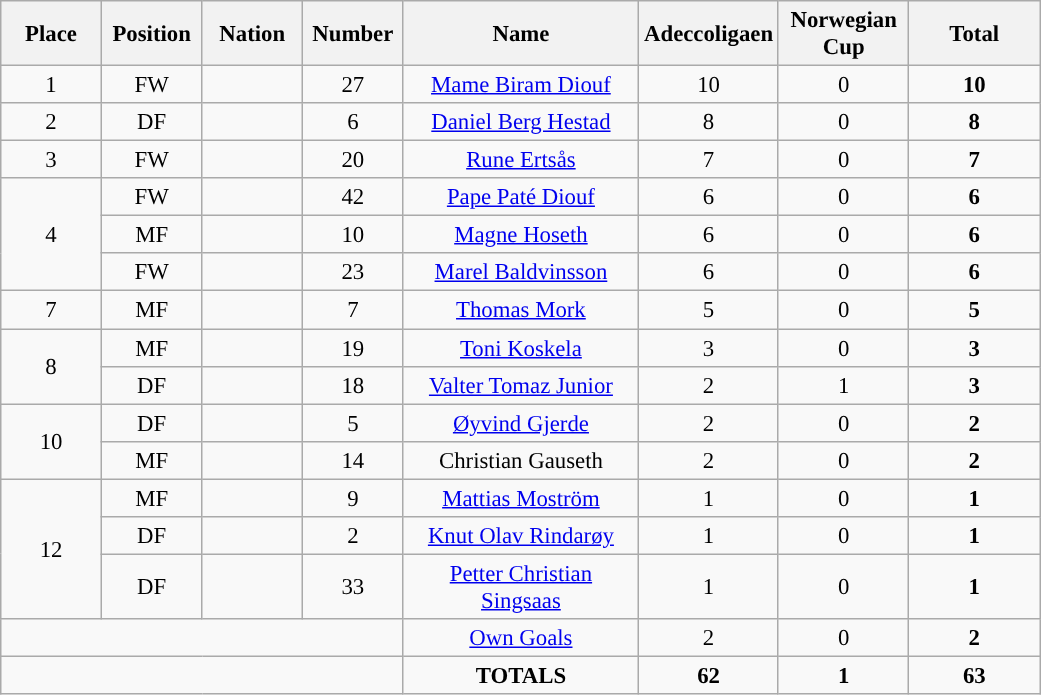<table class="wikitable" style="font-size: 95%; text-align: center;">
<tr>
<th width=60>Place</th>
<th width=60>Position</th>
<th width=60>Nation</th>
<th width=60>Number</th>
<th width=150>Name</th>
<th width=80>Adeccoligaen</th>
<th width=80>Norwegian Cup</th>
<th width=80><strong>Total</strong></th>
</tr>
<tr>
<td>1</td>
<td>FW</td>
<td></td>
<td>27</td>
<td><a href='#'>Mame Biram Diouf</a></td>
<td>10</td>
<td>0</td>
<td><strong>10</strong></td>
</tr>
<tr>
<td>2</td>
<td>DF</td>
<td></td>
<td>6</td>
<td><a href='#'>Daniel Berg Hestad</a></td>
<td>8</td>
<td>0</td>
<td><strong>8</strong></td>
</tr>
<tr>
<td>3</td>
<td>FW</td>
<td></td>
<td>20</td>
<td><a href='#'>Rune Ertsås</a></td>
<td>7</td>
<td>0</td>
<td><strong>7</strong></td>
</tr>
<tr>
<td rowspan="3">4</td>
<td>FW</td>
<td></td>
<td>42</td>
<td><a href='#'>Pape Paté Diouf</a></td>
<td>6</td>
<td>0</td>
<td><strong>6</strong></td>
</tr>
<tr>
<td>MF</td>
<td></td>
<td>10</td>
<td><a href='#'>Magne Hoseth</a></td>
<td>6</td>
<td>0</td>
<td><strong>6</strong></td>
</tr>
<tr>
<td>FW</td>
<td></td>
<td>23</td>
<td><a href='#'>Marel Baldvinsson</a></td>
<td>6</td>
<td>0</td>
<td><strong>6</strong></td>
</tr>
<tr>
<td>7</td>
<td>MF</td>
<td></td>
<td>7</td>
<td><a href='#'>Thomas Mork</a></td>
<td>5</td>
<td>0</td>
<td><strong>5</strong></td>
</tr>
<tr>
<td rowspan="2">8</td>
<td>MF</td>
<td></td>
<td>19</td>
<td><a href='#'>Toni Koskela</a></td>
<td>3</td>
<td>0</td>
<td><strong>3</strong></td>
</tr>
<tr>
<td>DF</td>
<td></td>
<td>18</td>
<td><a href='#'>Valter Tomaz Junior</a></td>
<td>2</td>
<td>1</td>
<td><strong>3</strong></td>
</tr>
<tr>
<td rowspan="2">10</td>
<td>DF</td>
<td></td>
<td>5</td>
<td><a href='#'>Øyvind Gjerde</a></td>
<td>2</td>
<td>0</td>
<td><strong>2</strong></td>
</tr>
<tr>
<td>MF</td>
<td></td>
<td>14</td>
<td>Christian Gauseth</td>
<td>2</td>
<td>0</td>
<td><strong>2</strong></td>
</tr>
<tr>
<td rowspan="3">12</td>
<td>MF</td>
<td></td>
<td>9</td>
<td><a href='#'>Mattias Moström</a></td>
<td>1</td>
<td>0</td>
<td><strong>1</strong></td>
</tr>
<tr>
<td>DF</td>
<td></td>
<td>2</td>
<td><a href='#'>Knut Olav Rindarøy</a></td>
<td>1</td>
<td>0</td>
<td><strong>1</strong></td>
</tr>
<tr>
<td>DF</td>
<td></td>
<td>33</td>
<td><a href='#'>Petter Christian Singsaas</a></td>
<td>1</td>
<td>0</td>
<td><strong>1</strong></td>
</tr>
<tr>
<td colspan="4"></td>
<td><a href='#'>Own Goals</a></td>
<td>2</td>
<td>0</td>
<td><strong>2</strong></td>
</tr>
<tr>
<td colspan="4"></td>
<td><strong>TOTALS</strong></td>
<td><strong>62</strong></td>
<td><strong>1</strong></td>
<td><strong>63</strong></td>
</tr>
</table>
